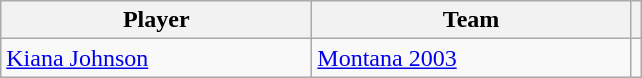<table class="wikitable" style="text-align: center;">
<tr>
<th style="width:200px;">Player</th>
<th style="width:205px;">Team</th>
<th></th>
</tr>
<tr>
<td align=left> <a href='#'>Kiana Johnson</a></td>
<td align=left> <a href='#'>Montana 2003</a></td>
<td></td>
</tr>
</table>
